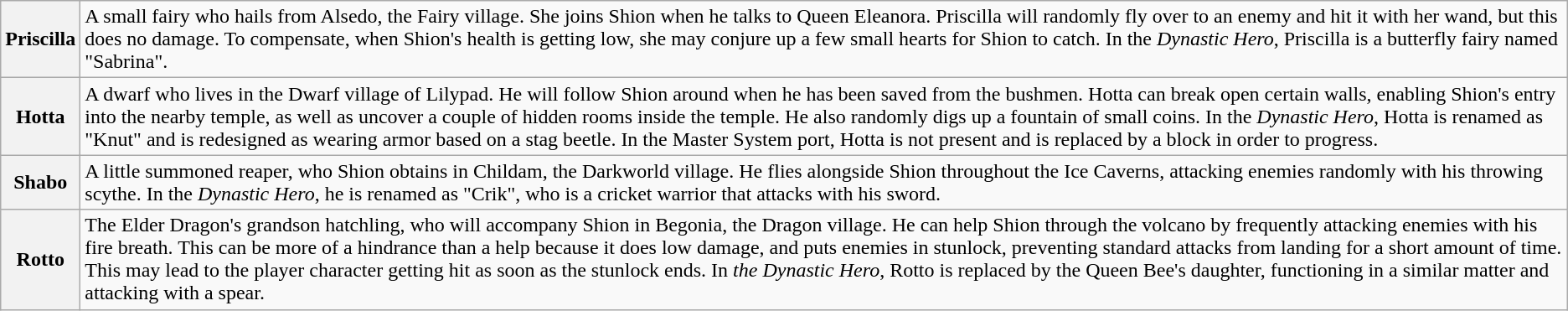<table class="wikitable">
<tr>
<th>Priscilla</th>
<td>A small fairy who hails from Alsedo, the Fairy village. She joins Shion when he talks to Queen Eleanora. Priscilla will randomly fly over to an enemy and hit it with her wand, but this does no damage. To compensate, when Shion's health is getting low, she may conjure up a few small hearts for Shion to catch. In the <em>Dynastic Hero</em>, Priscilla is a butterfly fairy named "Sabrina".</td>
</tr>
<tr>
<th>Hotta</th>
<td>A dwarf who lives in the Dwarf village of Lilypad. He will follow Shion around when he has been saved from the bushmen. Hotta can break open certain walls, enabling Shion's entry into the nearby temple, as well as uncover a couple of hidden rooms inside the temple. He also randomly digs up a fountain of small coins. In the <em>Dynastic Hero</em>, Hotta is renamed as "Knut" and is redesigned as wearing armor based on a stag beetle. In the Master System port, Hotta is not present and is replaced by a block in order to progress.</td>
</tr>
<tr>
<th>Shabo</th>
<td>A little summoned reaper, who Shion obtains in Childam, the Darkworld village. He flies alongside Shion throughout the Ice Caverns, attacking enemies randomly with his throwing scythe. In the <em>Dynastic Hero</em>, he is renamed as "Crik", who is a cricket warrior that attacks with his sword.</td>
</tr>
<tr>
<th>Rotto</th>
<td>The Elder Dragon's grandson hatchling, who will accompany Shion in Begonia, the Dragon village. He can help Shion through the volcano by frequently attacking enemies with his fire breath. This can be more of a hindrance than a help because it does low damage, and puts enemies in stunlock, preventing standard attacks from landing for a short amount of time. This may lead to the player character getting hit as soon as the stunlock ends. In <em>the Dynastic Hero</em>, Rotto is replaced by the Queen Bee's daughter, functioning in a similar matter and attacking with a spear.</td>
</tr>
</table>
